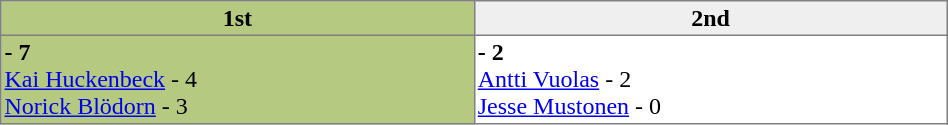<table border="1" cellpadding="2" cellspacing="0"  style="width:50%; border-collapse:collapse;">
<tr style="text-align:left; background:#efefef;">
<th width=15% align=center style="background-color: #b5c981;">1st</th>
<th width=15% align=center>2nd</th>
</tr>
<tr align=left>
<td valign=top align=left style="background-color: #b5c981;"><strong> - 7</strong><br><a href='#'>Kai Huckenbeck</a> - 4<br><a href='#'>Norick Blödorn</a> - 3</td>
<td valign=top align=left><strong> - 2</strong><br><a href='#'>Antti Vuolas</a> - 2<br><a href='#'>Jesse Mustonen</a> - 0</td>
</tr>
</table>
